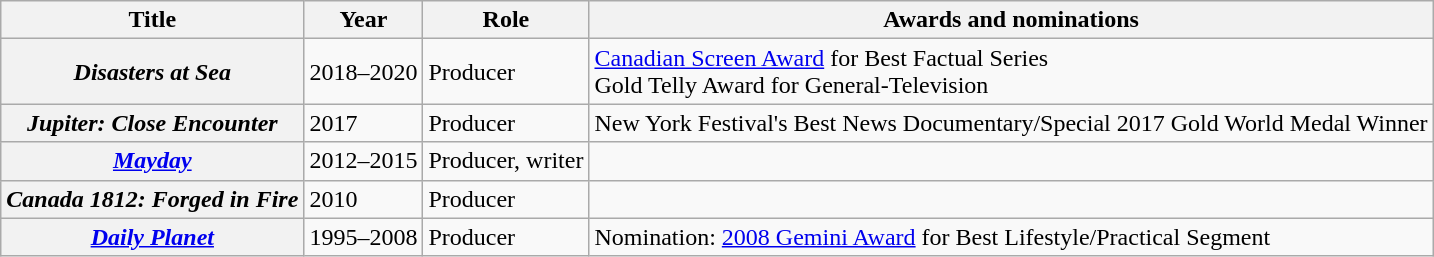<table class="wikitable plainrowheaders sortable">
<tr>
<th scope="col">Title</th>
<th scope="col">Year</th>
<th scope="col">Role</th>
<th scope="col">Awards and nominations</th>
</tr>
<tr>
<th scope="row"><em>Disasters at Sea</em></th>
<td>2018–2020</td>
<td>Producer</td>
<td><a href='#'>Canadian Screen Award</a> for Best Factual Series<br>Gold Telly Award for General-Television</td>
</tr>
<tr>
<th scope="row"><em>Jupiter: Close Encounter</em></th>
<td>2017</td>
<td>Producer</td>
<td>New York Festival's Best News Documentary/Special 2017 Gold World Medal Winner</td>
</tr>
<tr>
<th scope="row"><em><a href='#'>Mayday</a></em></th>
<td>2012–2015</td>
<td>Producer, writer</td>
<td></td>
</tr>
<tr>
<th scope="row"><em>Canada 1812: Forged in Fire</em></th>
<td>2010</td>
<td>Producer</td>
<td></td>
</tr>
<tr>
<th scope="row"><em><a href='#'>Daily Planet</a></em></th>
<td>1995–2008</td>
<td>Producer</td>
<td>Nomination: <a href='#'>2008 Gemini Award</a> for Best Lifestyle/Practical Segment</td>
</tr>
</table>
